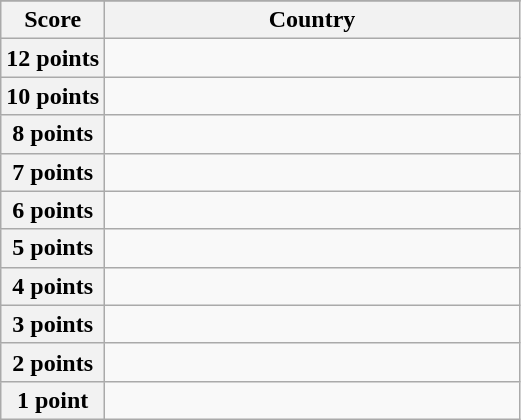<table class="wikitable">
<tr>
</tr>
<tr>
<th scope="col" width="20%">Score</th>
<th scope="col">Country</th>
</tr>
<tr>
<th scope="row">12 points</th>
<td></td>
</tr>
<tr>
<th scope="row">10 points</th>
<td></td>
</tr>
<tr>
<th scope="row">8 points</th>
<td></td>
</tr>
<tr>
<th scope="row">7 points</th>
<td></td>
</tr>
<tr>
<th scope="row">6 points</th>
<td></td>
</tr>
<tr>
<th scope="row">5 points</th>
<td></td>
</tr>
<tr>
<th scope="row">4 points</th>
<td></td>
</tr>
<tr>
<th scope="row">3 points</th>
<td></td>
</tr>
<tr>
<th scope="row">2 points</th>
<td></td>
</tr>
<tr>
<th scope="row">1 point</th>
<td></td>
</tr>
</table>
